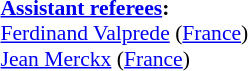<table style="width:100%; font-size:90%;">
<tr>
<td><br><strong><a href='#'>Assistant referees</a>:</strong>
<br><a href='#'>Ferdinand Valprede</a> (<a href='#'>France</a>)
<br><a href='#'>Jean Merckx</a> (<a href='#'>France</a>)</td>
</tr>
</table>
